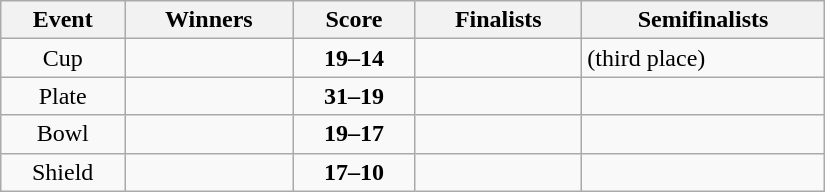<table class="wikitable" width=550 style="text-align: center">
<tr>
<th>Event</th>
<th>Winners</th>
<th>Score</th>
<th>Finalists</th>
<th>Semifinalists</th>
</tr>
<tr>
<td>Cup</td>
<td align=left><strong></strong></td>
<td><strong>19–14</strong></td>
<td align=left></td>
<td align=left> (third place) <br> </td>
</tr>
<tr>
<td>Plate</td>
<td align=left><strong></strong></td>
<td><strong>31–19</strong></td>
<td align=left></td>
<td align=left> <br> </td>
</tr>
<tr>
<td>Bowl</td>
<td align=left><strong></strong></td>
<td><strong>19–17</strong></td>
<td align=left></td>
<td align=left> <br></td>
</tr>
<tr>
<td>Shield</td>
<td align=left><strong></strong></td>
<td><strong>17–10</strong></td>
<td align=left></td>
<td align=left> <br> </td>
</tr>
</table>
